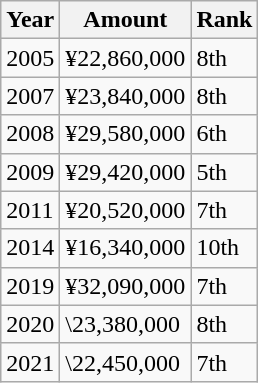<table class="wikitable">
<tr>
<th>Year</th>
<th>Amount</th>
<th>Rank</th>
</tr>
<tr>
<td>2005</td>
<td>¥22,860,000</td>
<td>8th</td>
</tr>
<tr>
<td>2007</td>
<td>¥23,840,000</td>
<td>8th</td>
</tr>
<tr>
<td>2008</td>
<td>¥29,580,000</td>
<td>6th</td>
</tr>
<tr>
<td>2009</td>
<td>¥29,420,000</td>
<td>5th</td>
</tr>
<tr>
<td>2011</td>
<td>¥20,520,000</td>
<td>7th</td>
</tr>
<tr>
<td>2014</td>
<td>¥16,340,000</td>
<td>10th</td>
</tr>
<tr>
<td>2019</td>
<td>¥32,090,000</td>
<td>7th</td>
</tr>
<tr>
<td>2020</td>
<td>\23,380,000</td>
<td>8th</td>
</tr>
<tr>
<td>2021</td>
<td>\22,450,000</td>
<td>7th</td>
</tr>
</table>
